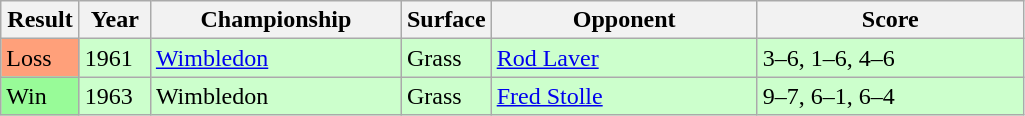<table class='sortable wikitable'>
<tr>
<th style="width:45px">Result</th>
<th style="width:40px">Year</th>
<th style="width:160px">Championship</th>
<th style="width:50px">Surface</th>
<th style="width:170px">Opponent</th>
<th style="width:170px" class="unsortable">Score</th>
</tr>
<tr style="background:#cfc;">
<td style="background:#ffa07a;">Loss</td>
<td>1961</td>
<td><a href='#'>Wimbledon</a></td>
<td>Grass</td>
<td> <a href='#'>Rod Laver</a></td>
<td>3–6, 1–6, 4–6</td>
</tr>
<tr style="background:#cfc;">
<td style="background:#98fb98;">Win</td>
<td>1963</td>
<td>Wimbledon</td>
<td>Grass</td>
<td> <a href='#'>Fred Stolle</a></td>
<td>9–7, 6–1, 6–4</td>
</tr>
</table>
